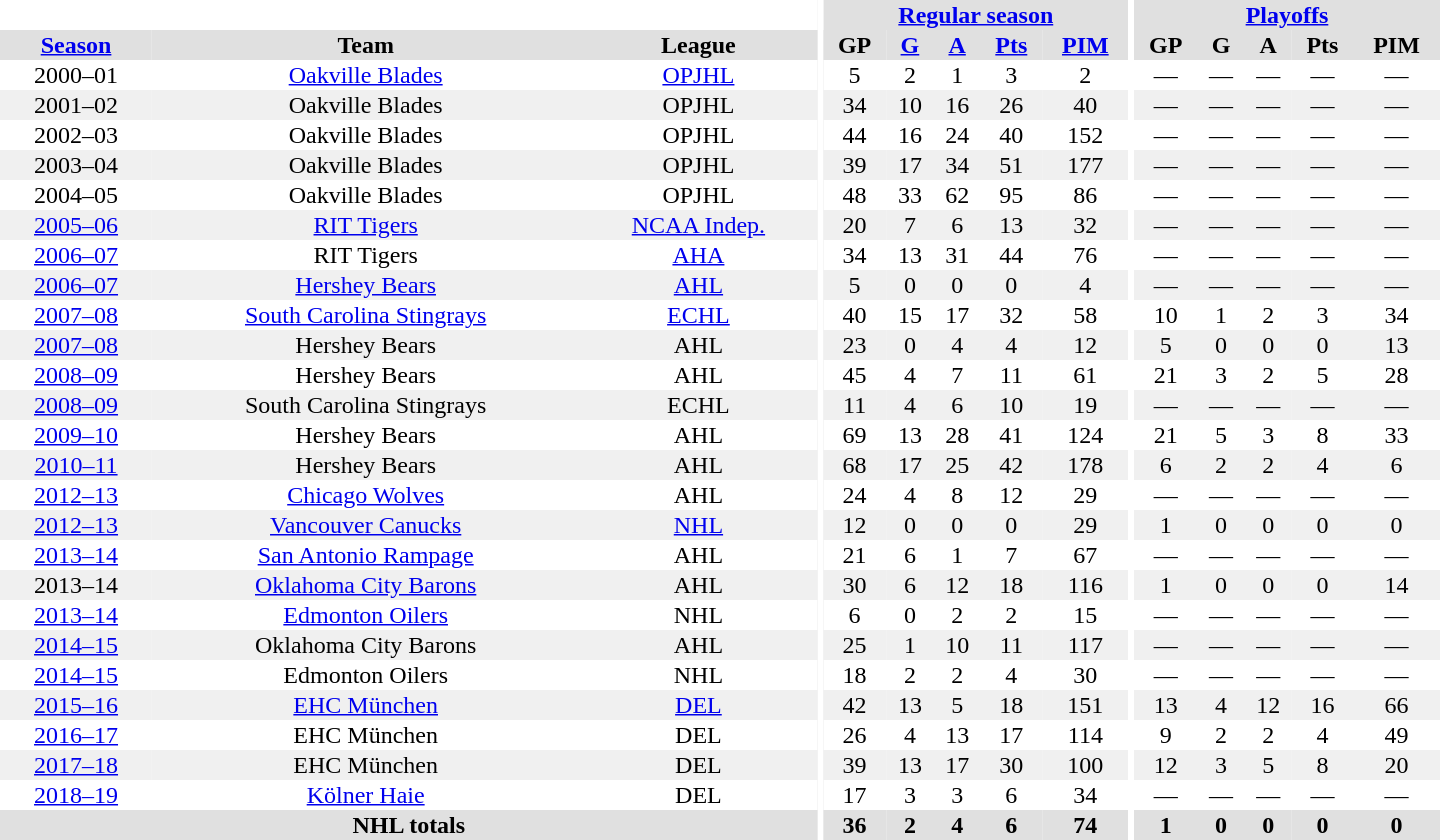<table border="0" cellpadding="1" cellspacing="0" style="text-align:center; width:60em">
<tr bgcolor="#e0e0e0">
<th colspan="3" bgcolor="#ffffff"></th>
<th rowspan="99" bgcolor="#ffffff"></th>
<th colspan="5"><a href='#'>Regular season</a></th>
<th rowspan="99" bgcolor="#ffffff"></th>
<th colspan="5"><a href='#'>Playoffs</a></th>
</tr>
<tr bgcolor="#e0e0e0">
<th><a href='#'>Season</a></th>
<th>Team</th>
<th>League</th>
<th>GP</th>
<th><a href='#'>G</a></th>
<th><a href='#'>A</a></th>
<th><a href='#'>Pts</a></th>
<th><a href='#'>PIM</a></th>
<th>GP</th>
<th>G</th>
<th>A</th>
<th>Pts</th>
<th>PIM</th>
</tr>
<tr ALIGN="center">
<td ALIGN="center">2000–01</td>
<td ALIGN="center"><a href='#'>Oakville Blades</a></td>
<td ALIGN="center"><a href='#'>OPJHL</a></td>
<td ALIGN="center">5</td>
<td ALIGN="center">2</td>
<td ALIGN="center">1</td>
<td ALIGN="center">3</td>
<td ALIGN="center">2</td>
<td ALIGN="center">—</td>
<td ALIGN="center">—</td>
<td ALIGN="center">—</td>
<td ALIGN="center">—</td>
<td ALIGN="center">—</td>
</tr>
<tr ALIGN="center" bgcolor="#f0f0f0">
<td ALIGN="center">2001–02</td>
<td ALIGN="center">Oakville Blades</td>
<td ALIGN="center">OPJHL</td>
<td ALIGN="center">34</td>
<td ALIGN="center">10</td>
<td ALIGN="center">16</td>
<td ALIGN="center">26</td>
<td ALIGN="center">40</td>
<td ALIGN="center">—</td>
<td ALIGN="center">—</td>
<td ALIGN="center">—</td>
<td ALIGN="center">—</td>
<td ALIGN="center">—</td>
</tr>
<tr ALIGN="center">
<td ALIGN="center">2002–03</td>
<td ALIGN="center">Oakville Blades</td>
<td ALIGN="center">OPJHL</td>
<td ALIGN="center">44</td>
<td ALIGN="center">16</td>
<td ALIGN="center">24</td>
<td ALIGN="center">40</td>
<td ALIGN="center">152</td>
<td ALIGN="center">—</td>
<td ALIGN="center">—</td>
<td ALIGN="center">—</td>
<td ALIGN="center">—</td>
<td ALIGN="center">—</td>
</tr>
<tr ALIGN="center" bgcolor="#f0f0f0">
<td ALIGN="center">2003–04</td>
<td ALIGN="center">Oakville Blades</td>
<td ALIGN="center">OPJHL</td>
<td ALIGN="center">39</td>
<td ALIGN="center">17</td>
<td ALIGN="center">34</td>
<td ALIGN="center">51</td>
<td ALIGN="center">177</td>
<td ALIGN="center">—</td>
<td ALIGN="center">—</td>
<td ALIGN="center">—</td>
<td ALIGN="center">—</td>
<td ALIGN="center">—</td>
</tr>
<tr ALIGN="center">
<td ALIGN="center">2004–05</td>
<td ALIGN="center">Oakville Blades</td>
<td ALIGN="center">OPJHL</td>
<td ALIGN="center">48</td>
<td ALIGN="center">33</td>
<td ALIGN="center">62</td>
<td ALIGN="center">95</td>
<td ALIGN="center">86</td>
<td ALIGN="center">—</td>
<td ALIGN="center">—</td>
<td ALIGN="center">—</td>
<td ALIGN="center">—</td>
<td ALIGN="center">—</td>
</tr>
<tr ALIGN="center" bgcolor="#f0f0f0">
<td ALIGN="center"><a href='#'>2005–06</a></td>
<td ALIGN="center"><a href='#'>RIT Tigers</a></td>
<td ALIGN="center"><a href='#'>NCAA Indep.</a></td>
<td ALIGN="center">20</td>
<td ALIGN="center">7</td>
<td ALIGN="center">6</td>
<td ALIGN="center">13</td>
<td ALIGN="center">32</td>
<td ALIGN="center">—</td>
<td ALIGN="center">—</td>
<td ALIGN="center">—</td>
<td ALIGN="center">—</td>
<td ALIGN="center">—</td>
</tr>
<tr ALIGN="center">
<td ALIGN="center"><a href='#'>2006–07</a></td>
<td ALIGN="center">RIT Tigers</td>
<td ALIGN="center"><a href='#'>AHA</a></td>
<td ALIGN="center">34</td>
<td ALIGN="center">13</td>
<td ALIGN="center">31</td>
<td ALIGN="center">44</td>
<td ALIGN="center">76</td>
<td ALIGN="center">—</td>
<td ALIGN="center">—</td>
<td ALIGN="center">—</td>
<td ALIGN="center">—</td>
<td ALIGN="center">—</td>
</tr>
<tr ALIGN="center" bgcolor="#f0f0f0">
<td ALIGN="center"><a href='#'>2006–07</a></td>
<td ALIGN="center"><a href='#'>Hershey Bears</a></td>
<td ALIGN="center"><a href='#'>AHL</a></td>
<td ALIGN="center">5</td>
<td ALIGN="center">0</td>
<td ALIGN="center">0</td>
<td ALIGN="center">0</td>
<td ALIGN="center">4</td>
<td ALIGN="center">—</td>
<td ALIGN="center">—</td>
<td ALIGN="center">—</td>
<td ALIGN="center">—</td>
<td ALIGN="center">—</td>
</tr>
<tr ALIGN="center">
<td ALIGN="center"><a href='#'>2007–08</a></td>
<td ALIGN="center"><a href='#'>South Carolina Stingrays</a></td>
<td ALIGN="center"><a href='#'>ECHL</a></td>
<td ALIGN="center">40</td>
<td ALIGN="center">15</td>
<td ALIGN="center">17</td>
<td ALIGN="center">32</td>
<td ALIGN="center">58</td>
<td ALIGN="center">10</td>
<td ALIGN="center">1</td>
<td ALIGN="center">2</td>
<td ALIGN="center">3</td>
<td ALIGN="center">34</td>
</tr>
<tr ALIGN="center" bgcolor="#f0f0f0">
<td ALIGN="center"><a href='#'>2007–08</a></td>
<td ALIGN="center">Hershey Bears</td>
<td ALIGN="center">AHL</td>
<td ALIGN="center">23</td>
<td ALIGN="center">0</td>
<td ALIGN="center">4</td>
<td ALIGN="center">4</td>
<td ALIGN="center">12</td>
<td ALIGN="center">5</td>
<td ALIGN="center">0</td>
<td ALIGN="center">0</td>
<td ALIGN="center">0</td>
<td ALIGN="center">13</td>
</tr>
<tr ALIGN="center">
<td ALIGN="center"><a href='#'>2008–09</a></td>
<td ALIGN="center">Hershey Bears</td>
<td ALIGN="center">AHL</td>
<td ALIGN="center">45</td>
<td ALIGN="center">4</td>
<td ALIGN="center">7</td>
<td ALIGN="center">11</td>
<td ALIGN="center">61</td>
<td ALIGN="center">21</td>
<td ALIGN="center">3</td>
<td ALIGN="center">2</td>
<td ALIGN="center">5</td>
<td ALIGN="center">28</td>
</tr>
<tr ALIGN="center" bgcolor="#f0f0f0">
<td ALIGN="center"><a href='#'>2008–09</a></td>
<td ALIGN="center">South Carolina Stingrays</td>
<td ALIGN="center">ECHL</td>
<td ALIGN="center">11</td>
<td ALIGN="center">4</td>
<td ALIGN="center">6</td>
<td ALIGN="center">10</td>
<td ALIGN="center">19</td>
<td ALIGN="center">—</td>
<td ALIGN="center">—</td>
<td ALIGN="center">—</td>
<td ALIGN="center">—</td>
<td ALIGN="center">—</td>
</tr>
<tr ALIGN="center">
<td ALIGN="center"><a href='#'>2009–10</a></td>
<td ALIGN="center">Hershey Bears</td>
<td ALIGN="center">AHL</td>
<td ALIGN="center">69</td>
<td ALIGN="center">13</td>
<td ALIGN="center">28</td>
<td ALIGN="center">41</td>
<td ALIGN="center">124</td>
<td ALIGN="center">21</td>
<td ALIGN="center">5</td>
<td ALIGN="center">3</td>
<td ALIGN="center">8</td>
<td ALIGN="center">33</td>
</tr>
<tr ALIGN="center" bgcolor="#f0f0f0">
<td ALIGN="center"><a href='#'>2010–11</a></td>
<td ALIGN="center">Hershey Bears</td>
<td ALIGN="center">AHL</td>
<td ALIGN="center">68</td>
<td ALIGN="center">17</td>
<td ALIGN="center">25</td>
<td ALIGN="center">42</td>
<td ALIGN="center">178</td>
<td ALIGN="center">6</td>
<td ALIGN="center">2</td>
<td ALIGN="center">2</td>
<td ALIGN="center">4</td>
<td ALIGN="center">6</td>
</tr>
<tr ALIGN="center">
<td ALIGN="center"><a href='#'>2012–13</a></td>
<td ALIGN="center"><a href='#'>Chicago Wolves</a></td>
<td ALIGN="center">AHL</td>
<td ALIGN="center">24</td>
<td ALIGN="center">4</td>
<td ALIGN="center">8</td>
<td ALIGN="center">12</td>
<td ALIGN="center">29</td>
<td ALIGN="center">—</td>
<td ALIGN="center">—</td>
<td ALIGN="center">—</td>
<td ALIGN="center">—</td>
<td ALIGN="center">—</td>
</tr>
<tr ALIGN="center" bgcolor="#f0f0f0">
<td ALIGN="center"><a href='#'>2012–13</a></td>
<td ALIGN="center"><a href='#'>Vancouver Canucks</a></td>
<td ALIGN="center"><a href='#'>NHL</a></td>
<td ALIGN="center">12</td>
<td ALIGN="center">0</td>
<td ALIGN="center">0</td>
<td ALIGN="center">0</td>
<td ALIGN="center">29</td>
<td ALIGN="center">1</td>
<td ALIGN="center">0</td>
<td ALIGN="center">0</td>
<td ALIGN="center">0</td>
<td ALIGN="center">0</td>
</tr>
<tr ALIGN="center">
<td ALIGN="center"><a href='#'>2013–14</a></td>
<td ALIGN="center"><a href='#'>San Antonio Rampage</a></td>
<td ALIGN="center">AHL</td>
<td ALIGN="center">21</td>
<td ALIGN="center">6</td>
<td ALIGN="center">1</td>
<td ALIGN="center">7</td>
<td ALIGN="center">67</td>
<td ALIGN="center">—</td>
<td ALIGN="center">—</td>
<td ALIGN="center">—</td>
<td ALIGN="center">—</td>
<td ALIGN="center">—</td>
</tr>
<tr ALIGN="center" bgcolor="#f0f0f0">
<td ALIGN="center">2013–14</td>
<td ALIGN="center"><a href='#'>Oklahoma City Barons</a></td>
<td ALIGN="center">AHL</td>
<td ALIGN="center">30</td>
<td ALIGN="center">6</td>
<td ALIGN="center">12</td>
<td ALIGN="center">18</td>
<td ALIGN="center">116</td>
<td ALIGN="center">1</td>
<td ALIGN="center">0</td>
<td ALIGN="center">0</td>
<td ALIGN="center">0</td>
<td ALIGN="center">14</td>
</tr>
<tr ALIGN="center">
<td ALIGN="center"><a href='#'>2013–14</a></td>
<td ALIGN="center"><a href='#'>Edmonton Oilers</a></td>
<td ALIGN="center">NHL</td>
<td ALIGN="center">6</td>
<td ALIGN="center">0</td>
<td ALIGN="center">2</td>
<td ALIGN="center">2</td>
<td ALIGN="center">15</td>
<td ALIGN="center">—</td>
<td ALIGN="center">—</td>
<td ALIGN="center">—</td>
<td ALIGN="center">—</td>
<td ALIGN="center">—</td>
</tr>
<tr ALIGN="center" bgcolor="#f0f0f0">
<td ALIGN="center"><a href='#'>2014–15</a></td>
<td ALIGN="center">Oklahoma City Barons</td>
<td ALIGN="center">AHL</td>
<td ALIGN="center">25</td>
<td ALIGN="center">1</td>
<td ALIGN="center">10</td>
<td ALIGN="center">11</td>
<td ALIGN="center">117</td>
<td ALIGN="center">—</td>
<td ALIGN="center">—</td>
<td ALIGN="center">—</td>
<td ALIGN="center">—</td>
<td ALIGN="center">—</td>
</tr>
<tr ALIGN="center">
<td ALIGN="center"><a href='#'>2014–15</a></td>
<td ALIGN="center">Edmonton Oilers</td>
<td ALIGN="center">NHL</td>
<td ALIGN="center">18</td>
<td ALIGN="center">2</td>
<td ALIGN="center">2</td>
<td ALIGN="center">4</td>
<td ALIGN="center">30</td>
<td ALIGN="center">—</td>
<td ALIGN="center">—</td>
<td ALIGN="center">—</td>
<td ALIGN="center">—</td>
<td ALIGN="center">—</td>
</tr>
<tr ALIGN="center" bgcolor="#f0f0f0">
<td ALIGN="center"><a href='#'>2015–16</a></td>
<td ALIGN="center"><a href='#'>EHC München</a></td>
<td ALIGN="center"><a href='#'>DEL</a></td>
<td ALIGN="center">42</td>
<td ALIGN="center">13</td>
<td ALIGN="center">5</td>
<td ALIGN="center">18</td>
<td ALIGN="center">151</td>
<td ALIGN="center">13</td>
<td ALIGN="center">4</td>
<td ALIGN="center">12</td>
<td ALIGN="center">16</td>
<td ALIGN="center">66</td>
</tr>
<tr ALIGN="center">
<td ALIGN="center"><a href='#'>2016–17</a></td>
<td ALIGN="center">EHC München</td>
<td ALIGN="center">DEL</td>
<td ALIGN="center">26</td>
<td ALIGN="center">4</td>
<td ALIGN="center">13</td>
<td ALIGN="center">17</td>
<td ALIGN="center">114</td>
<td ALIGN="center">9</td>
<td ALIGN="center">2</td>
<td ALIGN="center">2</td>
<td ALIGN="center">4</td>
<td ALIGN="center">49</td>
</tr>
<tr ALIGN="center" bgcolor="#f0f0f0">
<td ALIGN="center"><a href='#'>2017–18</a></td>
<td ALIGN="center">EHC München</td>
<td ALIGN="center">DEL</td>
<td ALIGN="center">39</td>
<td ALIGN="center">13</td>
<td ALIGN="center">17</td>
<td ALIGN="center">30</td>
<td ALIGN="center">100</td>
<td ALIGN="center">12</td>
<td ALIGN="center">3</td>
<td ALIGN="center">5</td>
<td ALIGN="center">8</td>
<td ALIGN="center">20</td>
</tr>
<tr ALIGN="center">
<td ALIGN="center"><a href='#'>2018–19</a></td>
<td ALIGN="center"><a href='#'>Kölner Haie</a></td>
<td ALIGN="center">DEL</td>
<td ALIGN="center">17</td>
<td ALIGN="center">3</td>
<td ALIGN="center">3</td>
<td ALIGN="center">6</td>
<td ALIGN="center">34</td>
<td ALIGN="center">—</td>
<td ALIGN="center">—</td>
<td ALIGN="center">—</td>
<td ALIGN="center">—</td>
<td ALIGN="center">—</td>
</tr>
<tr ALIGN="center" bgcolor="#e0e0e0">
<th colspan="3">NHL totals</th>
<th ALIGN="center">36</th>
<th ALIGN="center">2</th>
<th ALIGN="center">4</th>
<th ALIGN="center">6</th>
<th ALIGN="center">74</th>
<th ALIGN="center">1</th>
<th ALIGN="center">0</th>
<th ALIGN="center">0</th>
<th ALIGN="center">0</th>
<th ALIGN="center">0</th>
</tr>
</table>
